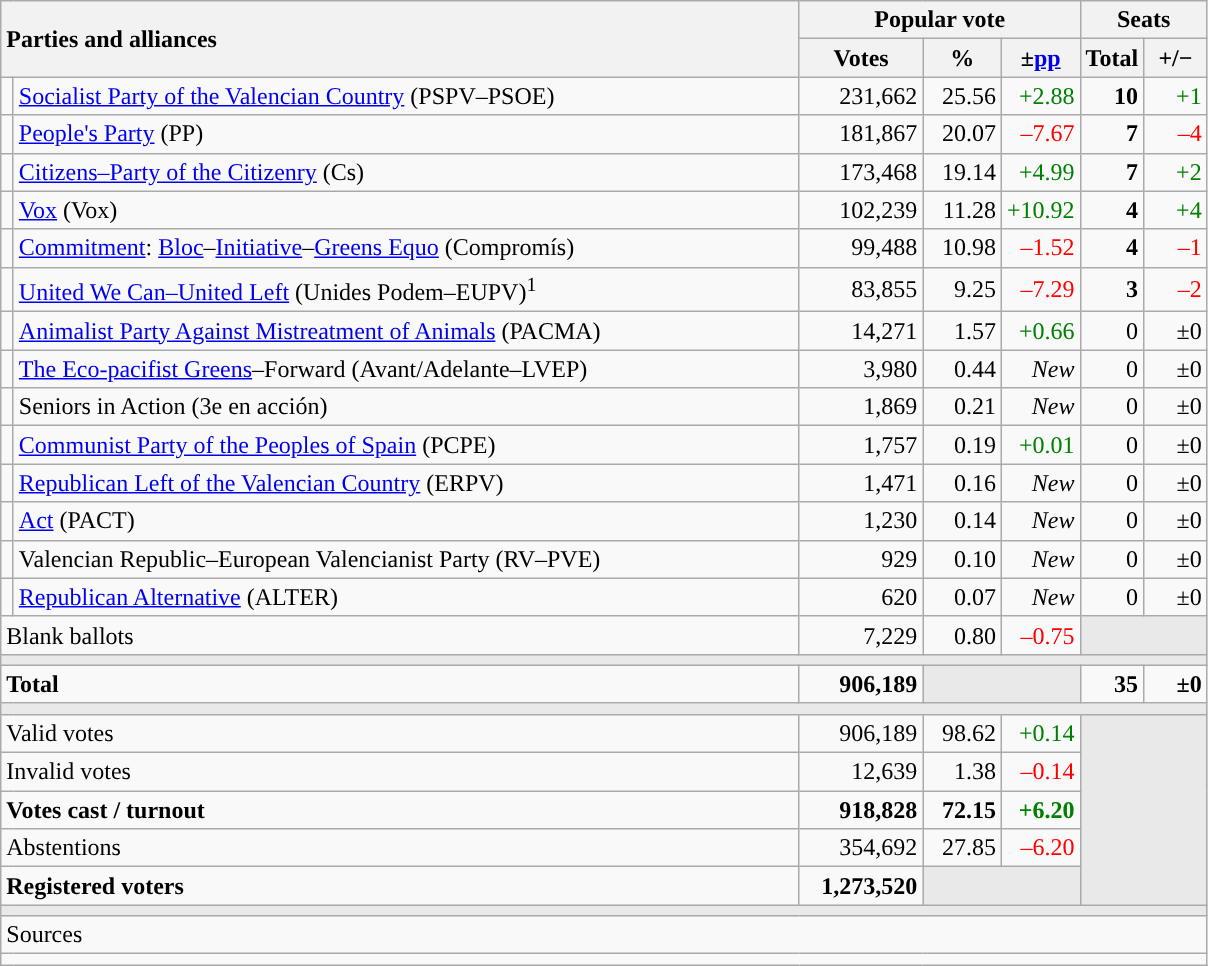<table class="wikitable" style="text-align:right;">
<tr>
<th style="text-align:left;" rowspan="2" colspan="2" width="525">Parties and alliances</th>
<th colspan="3">Popular vote</th>
<th colspan="2">Seats</th>
</tr>
<tr>
<th width="75">Votes</th>
<th width="45">%</th>
<th width="45">±<a href='#'>pp</a></th>
<th width="35">Total</th>
<th width="35">+/−</th>
</tr>
<tr>
<td width="1" style="color:inherit;background:"></td>
<td align="left"><a href='#'>Socialist Party of the Valencian Country</a> (PSPV–PSOE)</td>
<td>231,662</td>
<td>25.56</td>
<td style="color:green;">+2.88</td>
<td><strong>10</strong></td>
<td style="color:green;">+1</td>
</tr>
<tr>
<td style="color:inherit;background:"></td>
<td align="left"><a href='#'>People's Party</a> (PP)</td>
<td>181,867</td>
<td>20.07</td>
<td style="color:red;">–7.67</td>
<td><strong>7</strong></td>
<td style="color:red;">–4</td>
</tr>
<tr>
<td style="color:inherit;background:"></td>
<td align="left"><a href='#'>Citizens–Party of the Citizenry</a> (Cs)</td>
<td>173,468</td>
<td>19.14</td>
<td style="color:green;">+4.99</td>
<td><strong>7</strong></td>
<td style="color:green;">+2</td>
</tr>
<tr>
<td style="color:inherit;background:"></td>
<td align="left"><a href='#'>Vox</a> (Vox)</td>
<td>102,239</td>
<td>11.28</td>
<td style="color:green;">+10.92</td>
<td><strong>4</strong></td>
<td style="color:green;">+4</td>
</tr>
<tr>
<td style="color:inherit;background:"></td>
<td align="left"><a href='#'>Commitment</a>: <a href='#'>Bloc</a>–<a href='#'>Initiative</a>–<a href='#'>Greens Equo</a> (Compromís)</td>
<td>99,488</td>
<td>10.98</td>
<td style="color:red;">–1.52</td>
<td><strong>4</strong></td>
<td style="color:red;">–1</td>
</tr>
<tr>
<td style="color:inherit;background:"></td>
<td align="left"><a href='#'>United We Can–United Left</a> (Unides Podem–EUPV)<sup>1</sup></td>
<td>83,855</td>
<td>9.25</td>
<td style="color:red;">–7.29</td>
<td><strong>3</strong></td>
<td style="color:red;">–2</td>
</tr>
<tr>
<td style="color:inherit;background:"></td>
<td align="left"><a href='#'>Animalist Party Against Mistreatment of Animals</a> (PACMA)</td>
<td>14,271</td>
<td>1.57</td>
<td style="color:green;">+0.66</td>
<td>0</td>
<td>±0</td>
</tr>
<tr>
<td style="color:inherit;background:"></td>
<td align="left"><a href='#'>The Eco-pacifist Greens</a>–Forward (Avant/Adelante–LVEP)</td>
<td>3,980</td>
<td>0.44</td>
<td><em>New</em></td>
<td>0</td>
<td>±0</td>
</tr>
<tr>
<td style="color:inherit;background:"></td>
<td align="left">Seniors in Action (3e en acción)</td>
<td>1,869</td>
<td>0.21</td>
<td><em>New</em></td>
<td>0</td>
<td>±0</td>
</tr>
<tr>
<td style="color:inherit;background:"></td>
<td align="left"><a href='#'>Communist Party of the Peoples of Spain</a> (PCPE)</td>
<td>1,757</td>
<td>0.19</td>
<td style="color:green;">+0.01</td>
<td>0</td>
<td>±0</td>
</tr>
<tr>
<td style="color:inherit;background:"></td>
<td align="left"><a href='#'>Republican Left of the Valencian Country</a> (ERPV)</td>
<td>1,471</td>
<td>0.16</td>
<td><em>New</em></td>
<td>0</td>
<td>±0</td>
</tr>
<tr>
<td style="color:inherit;background:"></td>
<td align="left"><a href='#'>Act</a> (PACT)</td>
<td>1,230</td>
<td>0.14</td>
<td><em>New</em></td>
<td>0</td>
<td>±0</td>
</tr>
<tr>
<td style="color:inherit;background:"></td>
<td align="left">Valencian Republic–European Valencianist Party (RV–PVE)</td>
<td>929</td>
<td>0.10</td>
<td><em>New</em></td>
<td>0</td>
<td>±0</td>
</tr>
<tr>
<td style="color:inherit;background:"></td>
<td align="left"><a href='#'>Republican Alternative</a> (ALTER)</td>
<td>620</td>
<td>0.07</td>
<td><em>New</em></td>
<td>0</td>
<td>±0</td>
</tr>
<tr>
<td align="left" colspan="2">Blank ballots</td>
<td>7,229</td>
<td>0.80</td>
<td style="color:red;">–0.75</td>
<td bgcolor="#E9E9E9" colspan="2"></td>
</tr>
<tr>
<td colspan="7" bgcolor="#E9E9E9"></td>
</tr>
<tr style="font-weight:bold;">
<td align="left" colspan="2">Total</td>
<td>906,189</td>
<td bgcolor="#E9E9E9" colspan="2"></td>
<td>35</td>
<td>±0</td>
</tr>
<tr>
<td colspan="7" bgcolor="#E9E9E9"></td>
</tr>
<tr>
<td align="left" colspan="2">Valid votes</td>
<td>906,189</td>
<td>98.62</td>
<td style="color:green;">+0.14</td>
<td bgcolor="#E9E9E9" colspan="2" rowspan="5"></td>
</tr>
<tr>
<td align="left" colspan="2">Invalid votes</td>
<td>12,639</td>
<td>1.38</td>
<td style="color:red;">–0.14</td>
</tr>
<tr style="font-weight:bold;">
<td align="left" colspan="2">Votes cast / turnout</td>
<td>918,828</td>
<td>72.15</td>
<td style="color:green;">+6.20</td>
</tr>
<tr>
<td align="left" colspan="2">Abstentions</td>
<td>354,692</td>
<td>27.85</td>
<td style="color:red;">–6.20</td>
</tr>
<tr style="font-weight:bold;">
<td align="left" colspan="2">Registered voters</td>
<td>1,273,520</td>
<td bgcolor="#E9E9E9" colspan="2"></td>
</tr>
<tr>
<td colspan="7" bgcolor="#E9E9E9"></td>
</tr>
<tr>
<td align="left" colspan="7">Sources</td>
</tr>
<tr>
<td colspan="7" style="text-align:left; max-width:790px;"></td>
</tr>
</table>
